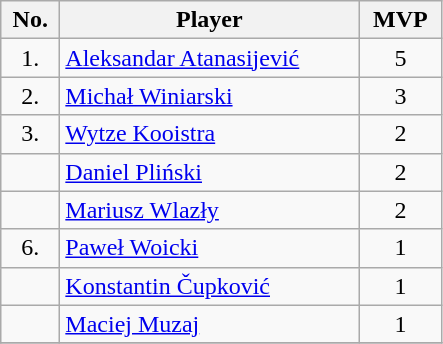<table class="wikitable sortable">
<tr>
<th style="width:2em">No.</th>
<th style="width:12em">Player</th>
<th style="width:3em">MVP</th>
</tr>
<tr>
<td align=center>1.</td>
<td> <a href='#'>Aleksandar Atanasijević</a></td>
<td align=center>5</td>
</tr>
<tr>
<td align=center>2.</td>
<td> <a href='#'>Michał Winiarski</a></td>
<td align=center>3</td>
</tr>
<tr>
<td align=center>3.</td>
<td> <a href='#'>Wytze Kooistra</a></td>
<td align=center>2</td>
</tr>
<tr>
<td align=center></td>
<td> <a href='#'>Daniel Pliński</a></td>
<td align=center>2</td>
</tr>
<tr>
<td align=center></td>
<td> <a href='#'>Mariusz Wlazły</a></td>
<td align=center>2</td>
</tr>
<tr>
<td align=center>6.</td>
<td> <a href='#'>Paweł Woicki</a></td>
<td align=center>1</td>
</tr>
<tr>
<td align=center></td>
<td> <a href='#'>Konstantin Čupković</a></td>
<td align=center>1</td>
</tr>
<tr>
<td align=center></td>
<td> <a href='#'>Maciej Muzaj</a></td>
<td align=center>1</td>
</tr>
<tr>
</tr>
</table>
